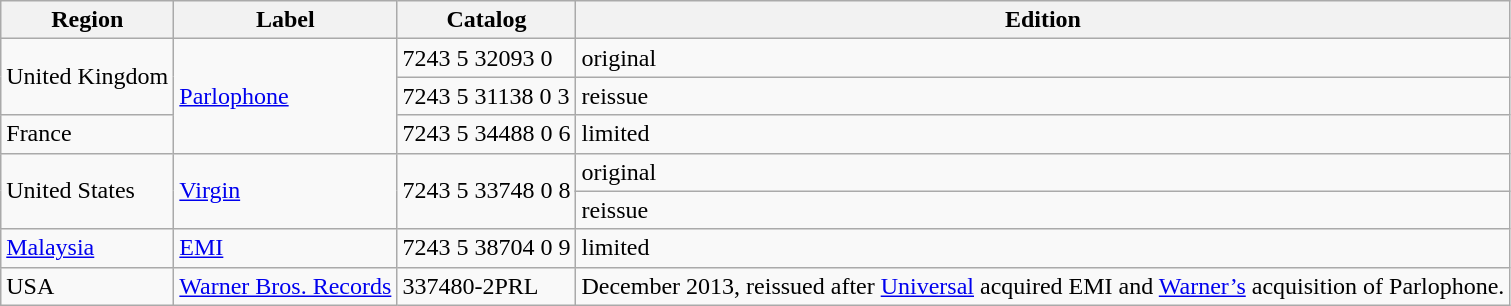<table class="wikitable sortable">
<tr>
<th>Region</th>
<th>Label</th>
<th>Catalog</th>
<th>Edition</th>
</tr>
<tr>
<td rowspan="2">United Kingdom</td>
<td rowspan="3"><a href='#'>Parlophone</a></td>
<td>7243 5 32093 0</td>
<td>original</td>
</tr>
<tr>
<td>7243 5 31138 0 3</td>
<td>reissue</td>
</tr>
<tr>
<td>France</td>
<td>7243 5 34488 0 6</td>
<td>limited</td>
</tr>
<tr>
<td rowspan="2">United States</td>
<td rowspan="2"><a href='#'>Virgin</a></td>
<td rowspan="2">7243 5 33748 0 8</td>
<td>original</td>
</tr>
<tr>
<td>reissue</td>
</tr>
<tr>
<td><a href='#'>Malaysia</a></td>
<td><a href='#'>EMI</a></td>
<td>7243 5 38704 0 9</td>
<td>limited</td>
</tr>
<tr>
<td>USA</td>
<td><a href='#'>Warner Bros. Records</a></td>
<td>337480-2PRL</td>
<td>December 2013, reissued after <a href='#'>Universal</a> acquired EMI and <a href='#'>Warner’s</a> acquisition of Parlophone.</td>
</tr>
</table>
